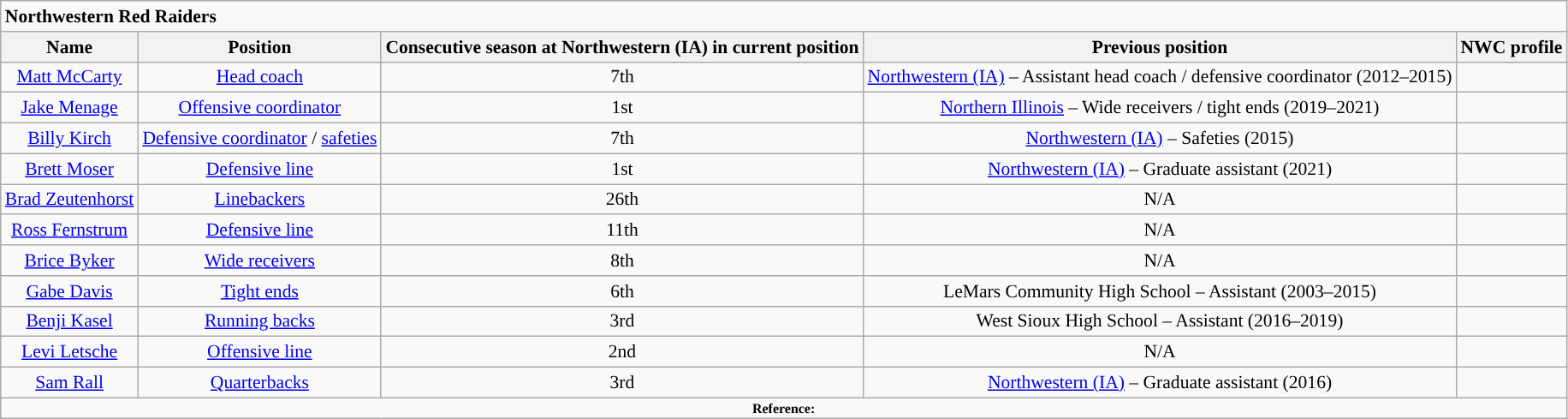<table class="wikitable" style="font-size:90%;">
<tr>
<td colspan=5><strong>Northwestern Red Raiders</strong></td>
</tr>
<tr align="center";>
<th>Name</th>
<th>Position</th>
<th>Consecutive season at Northwestern (IA) in current position</th>
<th>Previous position</th>
<th>NWC profile</th>
</tr>
<tr align="center";>
<td><a href='#'>Matt McCarty</a></td>
<td><a href='#'>Head coach</a></td>
<td>7th</td>
<td><a href='#'>Northwestern (IA)</a> – Assistant head coach / defensive coordinator (2012–2015)</td>
<td></td>
</tr>
<tr align="center";>
<td><a href='#'>Jake Menage</a></td>
<td><a href='#'>Offensive coordinator</a></td>
<td>1st</td>
<td><a href='#'>Northern Illinois</a> – Wide receivers / tight ends (2019–2021)</td>
<td></td>
</tr>
<tr align="center";>
<td><a href='#'>Billy Kirch</a></td>
<td><a href='#'>Defensive coordinator</a> / <a href='#'>safeties</a></td>
<td>7th</td>
<td><a href='#'>Northwestern (IA)</a> – Safeties (2015)</td>
<td></td>
</tr>
<tr align="center";>
<td><a href='#'>Brett Moser</a></td>
<td><a href='#'>Defensive line</a></td>
<td>1st</td>
<td><a href='#'>Northwestern (IA)</a> – Graduate assistant (2021)</td>
<td></td>
</tr>
<tr align="center";>
<td><a href='#'>Brad Zeutenhorst</a></td>
<td><a href='#'>Linebackers</a></td>
<td>26th</td>
<td>N/A</td>
<td></td>
</tr>
<tr align="center";>
<td><a href='#'>Ross Fernstrum</a></td>
<td><a href='#'>Defensive line</a></td>
<td>11th</td>
<td>N/A</td>
<td></td>
</tr>
<tr align="center";>
<td><a href='#'>Brice Byker</a></td>
<td><a href='#'>Wide receivers</a></td>
<td>8th</td>
<td>N/A</td>
<td></td>
</tr>
<tr align="center";>
<td><a href='#'>Gabe Davis</a></td>
<td><a href='#'>Tight ends</a></td>
<td>6th</td>
<td>LeMars Community High School – Assistant (2003–2015)</td>
<td></td>
</tr>
<tr align="center";>
<td><a href='#'>Benji Kasel</a></td>
<td><a href='#'>Running backs</a></td>
<td>3rd</td>
<td>West Sioux High School – Assistant (2016–2019)</td>
<td></td>
</tr>
<tr align="center";>
<td><a href='#'>Levi Letsche</a></td>
<td><a href='#'>Offensive line</a></td>
<td>2nd</td>
<td>N/A</td>
<td></td>
</tr>
<tr align="center" ;>
<td><a href='#'>Sam Rall</a></td>
<td><a href='#'>Quarterbacks</a></td>
<td>3rd</td>
<td><a href='#'>Northwestern (IA)</a> – Graduate assistant (2016)</td>
<td></td>
</tr>
<tr>
<td colspan="5" style="font-size:8pt; text-align:center;"><strong>Reference:</strong></td>
</tr>
</table>
